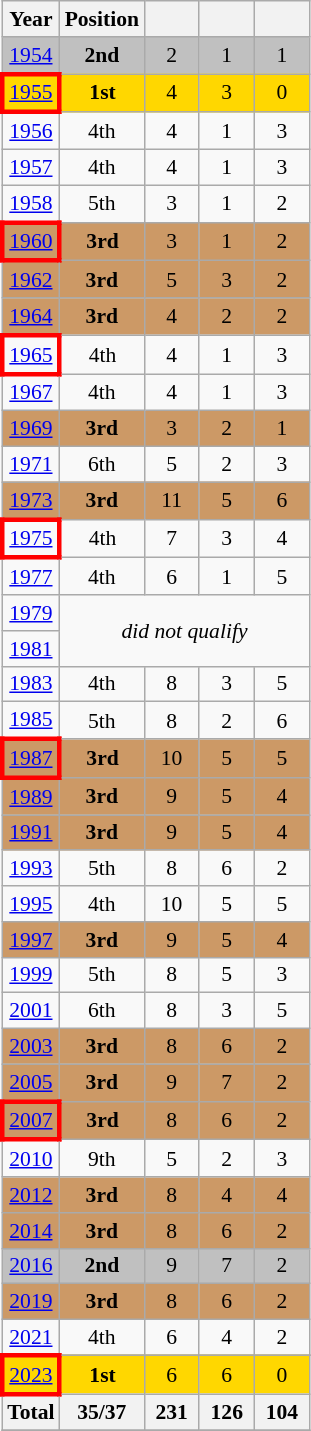<table class="wikitable" style="text-align: center;font-size:90%;">
<tr>
<th>Year</th>
<th>Position</th>
<th width=30></th>
<th width=30></th>
<th width=30></th>
</tr>
<tr bgcolor=silver>
<td> <a href='#'>1954</a></td>
<td><strong>2nd</strong></td>
<td>2</td>
<td>1</td>
<td>1</td>
</tr>
<tr bgcolor=gold>
<td style="border: 3px solid red"> <a href='#'>1955</a></td>
<td><strong>1st</strong></td>
<td>4</td>
<td>3</td>
<td>0</td>
</tr>
<tr>
<td> <a href='#'>1956</a></td>
<td>4th</td>
<td>4</td>
<td>1</td>
<td>3</td>
</tr>
<tr>
<td> <a href='#'>1957</a></td>
<td>4th</td>
<td>4</td>
<td>1</td>
<td>3</td>
</tr>
<tr>
<td> <a href='#'>1958</a></td>
<td>5th</td>
<td>3</td>
<td>1</td>
<td>2</td>
</tr>
<tr bgcolor=cc9966>
<td style="border: 3px solid red"> <a href='#'>1960</a></td>
<td><strong>3rd</strong></td>
<td>3</td>
<td>1</td>
<td>2</td>
</tr>
<tr bgcolor=cc9966>
<td> <a href='#'>1962</a></td>
<td><strong>3rd</strong></td>
<td>5</td>
<td>3</td>
<td>2</td>
</tr>
<tr bgcolor=cc9966>
<td> <a href='#'>1964</a></td>
<td><strong>3rd</strong></td>
<td>4</td>
<td>2</td>
<td>2</td>
</tr>
<tr>
<td style="border: 3px solid red"> <a href='#'>1965</a></td>
<td>4th</td>
<td>4</td>
<td>1</td>
<td>3</td>
</tr>
<tr>
<td> <a href='#'>1967</a></td>
<td>4th</td>
<td>4</td>
<td>1</td>
<td>3</td>
</tr>
<tr bgcolor=cc9966>
<td> <a href='#'>1969</a></td>
<td><strong>3rd</strong></td>
<td>3</td>
<td>2</td>
<td>1</td>
</tr>
<tr>
<td> <a href='#'>1971</a></td>
<td>6th</td>
<td>5</td>
<td>2</td>
<td>3</td>
</tr>
<tr bgcolor=cc9966>
<td> <a href='#'>1973</a></td>
<td><strong>3rd</strong></td>
<td>11</td>
<td>5</td>
<td>6</td>
</tr>
<tr>
<td style="border: 3px solid red"> <a href='#'>1975</a></td>
<td>4th</td>
<td>7</td>
<td>3</td>
<td>4</td>
</tr>
<tr>
<td> <a href='#'>1977</a></td>
<td>4th</td>
<td>6</td>
<td>1</td>
<td>5</td>
</tr>
<tr>
<td> <a href='#'>1979</a></td>
<td colspan=4 rowspan=2><em>did not qualify</em></td>
</tr>
<tr>
<td> <a href='#'>1981</a></td>
</tr>
<tr>
<td> <a href='#'>1983</a></td>
<td>4th</td>
<td>8</td>
<td>3</td>
<td>5</td>
</tr>
<tr>
<td> <a href='#'>1985</a></td>
<td>5th</td>
<td>8</td>
<td>2</td>
<td>6</td>
</tr>
<tr bgcolor=cc9966>
<td style="border: 3px solid red"> <a href='#'>1987</a></td>
<td><strong>3rd</strong></td>
<td>10</td>
<td>5</td>
<td>5</td>
</tr>
<tr bgcolor=cc9966>
<td> <a href='#'>1989</a></td>
<td><strong>3rd</strong></td>
<td>9</td>
<td>5</td>
<td>4</td>
</tr>
<tr bgcolor=cc9966>
<td> <a href='#'>1991</a></td>
<td><strong>3rd</strong></td>
<td>9</td>
<td>5</td>
<td>4</td>
</tr>
<tr>
<td> <a href='#'>1993</a></td>
<td>5th</td>
<td>8</td>
<td>6</td>
<td>2</td>
</tr>
<tr>
<td> <a href='#'>1995</a></td>
<td>4th</td>
<td>10</td>
<td>5</td>
<td>5</td>
</tr>
<tr bgcolor=cc9966>
<td> <a href='#'>1997</a></td>
<td><strong>3rd</strong></td>
<td>9</td>
<td>5</td>
<td>4</td>
</tr>
<tr>
<td> <a href='#'>1999</a></td>
<td>5th</td>
<td>8</td>
<td>5</td>
<td>3</td>
</tr>
<tr>
<td> <a href='#'>2001</a></td>
<td>6th</td>
<td>8</td>
<td>3</td>
<td>5</td>
</tr>
<tr bgcolor=cc9966>
<td> <a href='#'>2003</a></td>
<td><strong>3rd</strong></td>
<td>8</td>
<td>6</td>
<td>2</td>
</tr>
<tr bgcolor=cc9966>
<td> <a href='#'>2005</a></td>
<td><strong>3rd</strong></td>
<td>9</td>
<td>7</td>
<td>2</td>
</tr>
<tr bgcolor=cc9966>
<td style="border: 3px solid red"> <a href='#'>2007</a></td>
<td><strong>3rd</strong></td>
<td>8</td>
<td>6</td>
<td>2</td>
</tr>
<tr>
<td> <a href='#'>2010</a></td>
<td>9th</td>
<td>5</td>
<td>2</td>
<td>3</td>
</tr>
<tr bgcolor=cc9966>
<td> <a href='#'>2012</a></td>
<td><strong>3rd</strong></td>
<td>8</td>
<td>4</td>
<td>4</td>
</tr>
<tr bgcolor=cc9966>
<td> <a href='#'>2014</a></td>
<td><strong>3rd</strong></td>
<td>8</td>
<td>6</td>
<td>2</td>
</tr>
<tr bgcolor=silver>
<td> <a href='#'>2016</a></td>
<td><strong>2nd</strong></td>
<td>9</td>
<td>7</td>
<td>2</td>
</tr>
<tr bgcolor=cc9966>
<td> <a href='#'>2019</a></td>
<td><strong>3rd</strong></td>
<td>8</td>
<td>6</td>
<td>2</td>
</tr>
<tr>
<td> <a href='#'>2021</a></td>
<td>4th</td>
<td>6</td>
<td>4</td>
<td>2</td>
</tr>
<tr>
</tr>
<tr bgcolor=gold>
<td style="border: 3px solid red"> <a href='#'>2023</a></td>
<td><strong>1st</strong></td>
<td>6</td>
<td>6</td>
<td>0</td>
</tr>
<tr>
<th>Total</th>
<th>35/37</th>
<th>231</th>
<th>126</th>
<th>104</th>
</tr>
<tr>
</tr>
</table>
